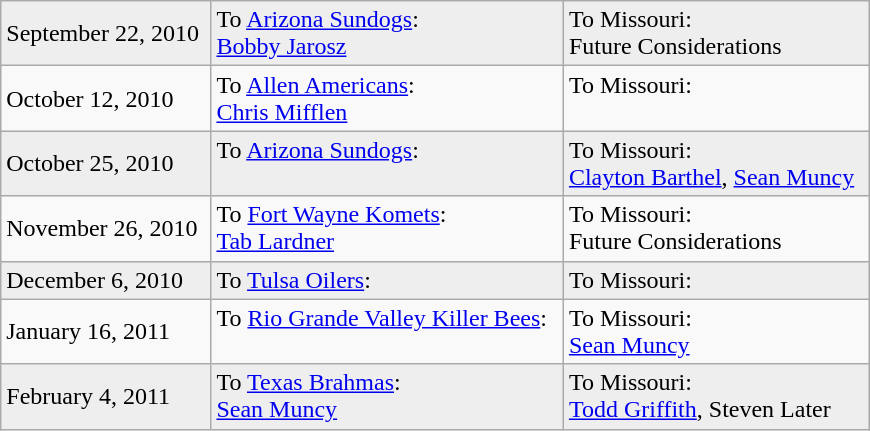<table class="wikitable" style="border:1px solid #999999; width:580px;">
<tr bgcolor="eeeeee">
<td>September 22, 2010</td>
<td valign="top">To <a href='#'>Arizona Sundogs</a>: <br> <a href='#'>Bobby Jarosz</a></td>
<td valign="top">To Missouri: <br> Future Considerations</td>
</tr>
<tr bgcolor=>
<td>October 12, 2010 </td>
<td valign="top">To <a href='#'>Allen Americans</a>: <br> <a href='#'>Chris Mifflen</a></td>
<td valign="top">To Missouri: <br> </td>
</tr>
<tr bgcolor="eeeeee">
<td>October 25, 2010 </td>
<td valign="top">To <a href='#'>Arizona Sundogs</a>: <br> </td>
<td valign="top">To Missouri: <br> <a href='#'>Clayton Barthel</a>, <a href='#'>Sean Muncy</a></td>
</tr>
<tr>
<td>November 26, 2010 </td>
<td valign="top">To <a href='#'>Fort Wayne Komets</a>: <br> <a href='#'>Tab Lardner</a></td>
<td valign="top">To Missouri: <br> Future Considerations</td>
</tr>
<tr bgcolor="eeeeee">
<td>December 6, 2010 </td>
<td valign="top">To <a href='#'>Tulsa Oilers</a>: <br> </td>
<td valign="top">To Missouri: <br> </td>
</tr>
<tr bgcolor=>
<td>January 16, 2011 </td>
<td valign="top">To <a href='#'>Rio Grande Valley Killer Bees</a>: <br> </td>
<td valign="top">To Missouri: <br> <a href='#'>Sean Muncy</a></td>
</tr>
<tr bgcolor="eeeeee">
<td>February 4, 2011 </td>
<td valign="top">To <a href='#'>Texas Brahmas</a>: <br> <a href='#'>Sean Muncy</a></td>
<td valign="top">To Missouri: <br> <a href='#'>Todd Griffith</a>, Steven Later</td>
</tr>
</table>
